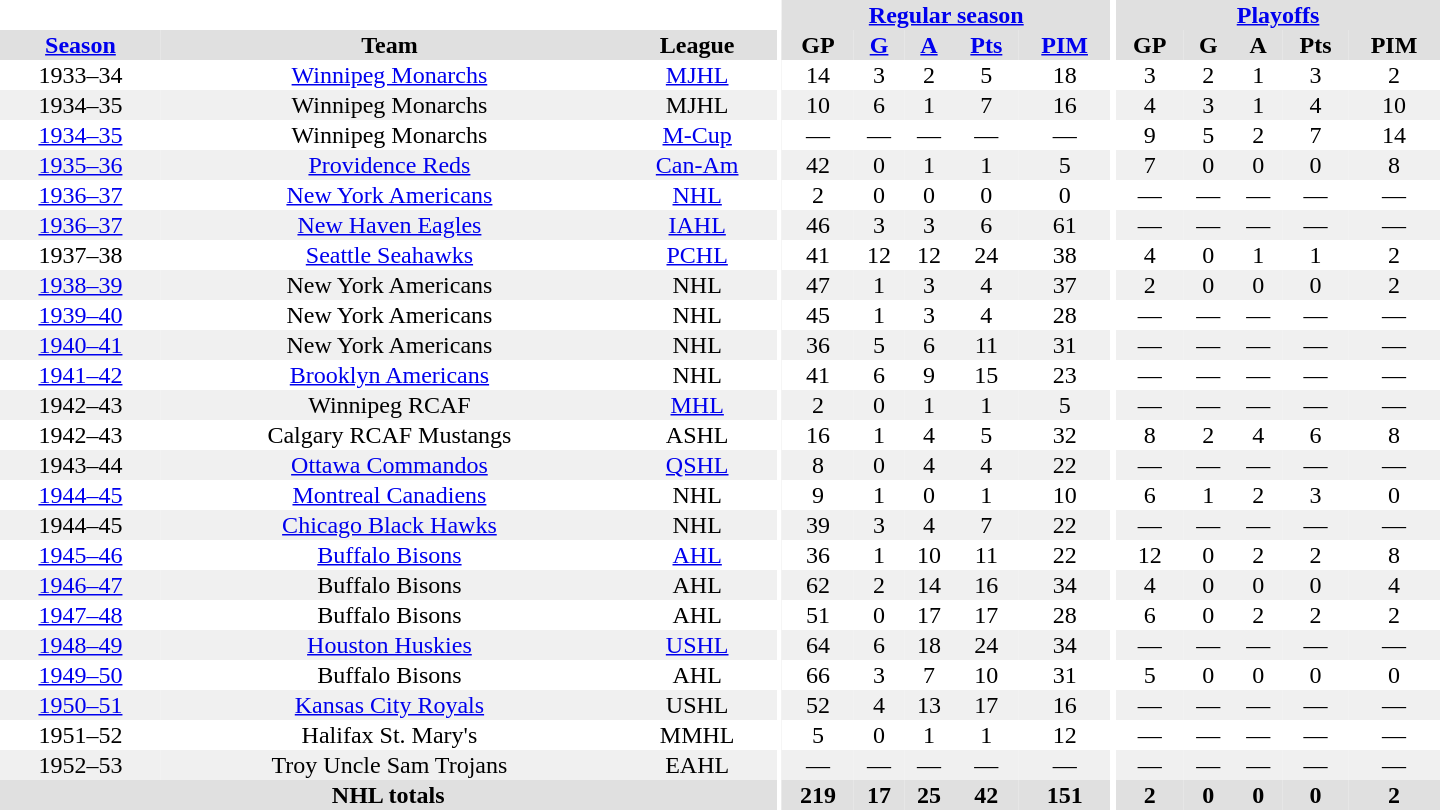<table border="0" cellpadding="1" cellspacing="0" style="text-align:center; width:60em">
<tr bgcolor="#e0e0e0">
<th colspan="3" bgcolor="#ffffff"></th>
<th rowspan="100" bgcolor="#ffffff"></th>
<th colspan="5"><a href='#'>Regular season</a></th>
<th rowspan="100" bgcolor="#ffffff"></th>
<th colspan="5"><a href='#'>Playoffs</a></th>
</tr>
<tr bgcolor="#e0e0e0">
<th><a href='#'>Season</a></th>
<th>Team</th>
<th>League</th>
<th>GP</th>
<th><a href='#'>G</a></th>
<th><a href='#'>A</a></th>
<th><a href='#'>Pts</a></th>
<th><a href='#'>PIM</a></th>
<th>GP</th>
<th>G</th>
<th>A</th>
<th>Pts</th>
<th>PIM</th>
</tr>
<tr>
<td>1933–34</td>
<td><a href='#'>Winnipeg Monarchs</a></td>
<td><a href='#'>MJHL</a></td>
<td>14</td>
<td>3</td>
<td>2</td>
<td>5</td>
<td>18</td>
<td>3</td>
<td>2</td>
<td>1</td>
<td>3</td>
<td>2</td>
</tr>
<tr bgcolor="#f0f0f0">
<td>1934–35</td>
<td>Winnipeg Monarchs</td>
<td>MJHL</td>
<td>10</td>
<td>6</td>
<td>1</td>
<td>7</td>
<td>16</td>
<td>4</td>
<td>3</td>
<td>1</td>
<td>4</td>
<td>10</td>
</tr>
<tr>
<td><a href='#'>1934–35</a></td>
<td>Winnipeg Monarchs</td>
<td><a href='#'>M-Cup</a></td>
<td>—</td>
<td>—</td>
<td>—</td>
<td>—</td>
<td>—</td>
<td>9</td>
<td>5</td>
<td>2</td>
<td>7</td>
<td>14</td>
</tr>
<tr bgcolor="#f0f0f0">
<td><a href='#'>1935–36</a></td>
<td><a href='#'>Providence Reds</a></td>
<td><a href='#'>Can-Am</a></td>
<td>42</td>
<td>0</td>
<td>1</td>
<td>1</td>
<td>5</td>
<td>7</td>
<td>0</td>
<td>0</td>
<td>0</td>
<td>8</td>
</tr>
<tr>
<td><a href='#'>1936–37</a></td>
<td><a href='#'>New York Americans</a></td>
<td><a href='#'>NHL</a></td>
<td>2</td>
<td>0</td>
<td>0</td>
<td>0</td>
<td>0</td>
<td>—</td>
<td>—</td>
<td>—</td>
<td>—</td>
<td>—</td>
</tr>
<tr bgcolor="#f0f0f0">
<td><a href='#'>1936–37</a></td>
<td><a href='#'>New Haven Eagles</a></td>
<td><a href='#'>IAHL</a></td>
<td>46</td>
<td>3</td>
<td>3</td>
<td>6</td>
<td>61</td>
<td>—</td>
<td>—</td>
<td>—</td>
<td>—</td>
<td>—</td>
</tr>
<tr>
<td>1937–38</td>
<td><a href='#'>Seattle Seahawks</a></td>
<td><a href='#'>PCHL</a></td>
<td>41</td>
<td>12</td>
<td>12</td>
<td>24</td>
<td>38</td>
<td>4</td>
<td>0</td>
<td>1</td>
<td>1</td>
<td>2</td>
</tr>
<tr bgcolor="#f0f0f0">
<td><a href='#'>1938–39</a></td>
<td>New York Americans</td>
<td>NHL</td>
<td>47</td>
<td>1</td>
<td>3</td>
<td>4</td>
<td>37</td>
<td>2</td>
<td>0</td>
<td>0</td>
<td>0</td>
<td>2</td>
</tr>
<tr>
<td><a href='#'>1939–40</a></td>
<td>New York Americans</td>
<td>NHL</td>
<td>45</td>
<td>1</td>
<td>3</td>
<td>4</td>
<td>28</td>
<td>—</td>
<td>—</td>
<td>—</td>
<td>—</td>
<td>—</td>
</tr>
<tr bgcolor="#f0f0f0">
<td><a href='#'>1940–41</a></td>
<td>New York Americans</td>
<td>NHL</td>
<td>36</td>
<td>5</td>
<td>6</td>
<td>11</td>
<td>31</td>
<td>—</td>
<td>—</td>
<td>—</td>
<td>—</td>
<td>—</td>
</tr>
<tr>
<td><a href='#'>1941–42</a></td>
<td><a href='#'>Brooklyn Americans</a></td>
<td>NHL</td>
<td>41</td>
<td>6</td>
<td>9</td>
<td>15</td>
<td>23</td>
<td>—</td>
<td>—</td>
<td>—</td>
<td>—</td>
<td>—</td>
</tr>
<tr bgcolor="#f0f0f0">
<td>1942–43</td>
<td>Winnipeg RCAF</td>
<td><a href='#'>MHL</a></td>
<td>2</td>
<td>0</td>
<td>1</td>
<td>1</td>
<td>5</td>
<td>—</td>
<td>—</td>
<td>—</td>
<td>—</td>
<td>—</td>
</tr>
<tr>
<td>1942–43</td>
<td>Calgary RCAF Mustangs</td>
<td>ASHL</td>
<td>16</td>
<td>1</td>
<td>4</td>
<td>5</td>
<td>32</td>
<td>8</td>
<td>2</td>
<td>4</td>
<td>6</td>
<td>8</td>
</tr>
<tr bgcolor="#f0f0f0">
<td>1943–44</td>
<td><a href='#'>Ottawa Commandos</a></td>
<td><a href='#'>QSHL</a></td>
<td>8</td>
<td>0</td>
<td>4</td>
<td>4</td>
<td>22</td>
<td>—</td>
<td>—</td>
<td>—</td>
<td>—</td>
<td>—</td>
</tr>
<tr>
<td><a href='#'>1944–45</a></td>
<td><a href='#'>Montreal Canadiens</a></td>
<td>NHL</td>
<td>9</td>
<td>1</td>
<td>0</td>
<td>1</td>
<td>10</td>
<td>6</td>
<td>1</td>
<td>2</td>
<td>3</td>
<td>0</td>
</tr>
<tr bgcolor="#f0f0f0">
<td>1944–45</td>
<td><a href='#'>Chicago Black Hawks</a></td>
<td>NHL</td>
<td>39</td>
<td>3</td>
<td>4</td>
<td>7</td>
<td>22</td>
<td>—</td>
<td>—</td>
<td>—</td>
<td>—</td>
<td>—</td>
</tr>
<tr>
<td><a href='#'>1945–46</a></td>
<td><a href='#'>Buffalo Bisons</a></td>
<td><a href='#'>AHL</a></td>
<td>36</td>
<td>1</td>
<td>10</td>
<td>11</td>
<td>22</td>
<td>12</td>
<td>0</td>
<td>2</td>
<td>2</td>
<td>8</td>
</tr>
<tr bgcolor="#f0f0f0">
<td><a href='#'>1946–47</a></td>
<td>Buffalo Bisons</td>
<td>AHL</td>
<td>62</td>
<td>2</td>
<td>14</td>
<td>16</td>
<td>34</td>
<td>4</td>
<td>0</td>
<td>0</td>
<td>0</td>
<td>4</td>
</tr>
<tr>
<td><a href='#'>1947–48</a></td>
<td>Buffalo Bisons</td>
<td>AHL</td>
<td>51</td>
<td>0</td>
<td>17</td>
<td>17</td>
<td>28</td>
<td>6</td>
<td>0</td>
<td>2</td>
<td>2</td>
<td>2</td>
</tr>
<tr bgcolor="#f0f0f0">
<td><a href='#'>1948–49</a></td>
<td><a href='#'>Houston Huskies</a></td>
<td><a href='#'>USHL</a></td>
<td>64</td>
<td>6</td>
<td>18</td>
<td>24</td>
<td>34</td>
<td>—</td>
<td>—</td>
<td>—</td>
<td>—</td>
<td>—</td>
</tr>
<tr>
<td><a href='#'>1949–50</a></td>
<td>Buffalo Bisons</td>
<td>AHL</td>
<td>66</td>
<td>3</td>
<td>7</td>
<td>10</td>
<td>31</td>
<td>5</td>
<td>0</td>
<td>0</td>
<td>0</td>
<td>0</td>
</tr>
<tr bgcolor="#f0f0f0">
<td><a href='#'>1950–51</a></td>
<td><a href='#'>Kansas City Royals</a></td>
<td>USHL</td>
<td>52</td>
<td>4</td>
<td>13</td>
<td>17</td>
<td>16</td>
<td>—</td>
<td>—</td>
<td>—</td>
<td>—</td>
<td>—</td>
</tr>
<tr>
<td>1951–52</td>
<td>Halifax St. Mary's</td>
<td>MMHL</td>
<td>5</td>
<td>0</td>
<td>1</td>
<td>1</td>
<td>12</td>
<td>—</td>
<td>—</td>
<td>—</td>
<td>—</td>
<td>—</td>
</tr>
<tr bgcolor="#f0f0f0">
<td>1952–53</td>
<td>Troy Uncle Sam Trojans</td>
<td>EAHL</td>
<td>—</td>
<td>—</td>
<td>—</td>
<td>—</td>
<td>—</td>
<td>—</td>
<td>—</td>
<td>—</td>
<td>—</td>
<td>—</td>
</tr>
<tr bgcolor="#e0e0e0">
<th colspan="3">NHL totals</th>
<th>219</th>
<th>17</th>
<th>25</th>
<th>42</th>
<th>151</th>
<th>2</th>
<th>0</th>
<th>0</th>
<th>0</th>
<th>2</th>
</tr>
</table>
